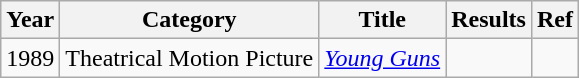<table class="wikitable">
<tr>
<th>Year</th>
<th>Category</th>
<th>Title</th>
<th>Results</th>
<th>Ref</th>
</tr>
<tr>
<td>1989</td>
<td>Theatrical Motion Picture</td>
<td><em><a href='#'>Young Guns</a></em></td>
<td></td>
<td></td>
</tr>
</table>
